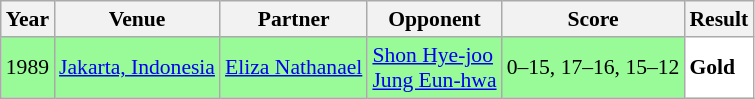<table class="sortable wikitable" style="font-size: 90%;">
<tr>
<th>Year</th>
<th>Venue</th>
<th>Partner</th>
<th>Opponent</th>
<th>Score</th>
<th>Result</th>
</tr>
<tr style="background:#98FB98">
<td align="center">1989</td>
<td align="left"><a href='#'>Jakarta, Indonesia</a></td>
<td align="left"> <a href='#'>Eliza Nathanael</a></td>
<td align="left"> <a href='#'>Shon Hye-joo</a> <br>  <a href='#'>Jung Eun-hwa</a></td>
<td align="left">0–15, 17–16, 15–12</td>
<td style="text-align:left; background:white"> <strong>Gold</strong></td>
</tr>
</table>
